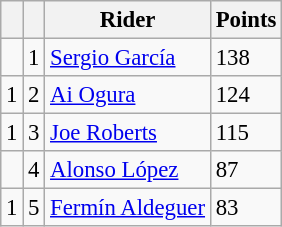<table class="wikitable" style="font-size: 95%;">
<tr>
<th></th>
<th></th>
<th>Rider</th>
<th>Points</th>
</tr>
<tr>
<td></td>
<td align=center>1</td>
<td> <a href='#'>Sergio García</a></td>
<td align=left>138</td>
</tr>
<tr>
<td> 1</td>
<td align=center>2</td>
<td> <a href='#'>Ai Ogura</a></td>
<td align=left>124</td>
</tr>
<tr>
<td> 1</td>
<td align=center>3</td>
<td> <a href='#'>Joe Roberts</a></td>
<td align=left>115</td>
</tr>
<tr>
<td></td>
<td align=center>4</td>
<td> <a href='#'>Alonso López</a></td>
<td align=left>87</td>
</tr>
<tr>
<td> 1</td>
<td align=center>5</td>
<td> <a href='#'>Fermín Aldeguer</a></td>
<td align=left>83</td>
</tr>
</table>
